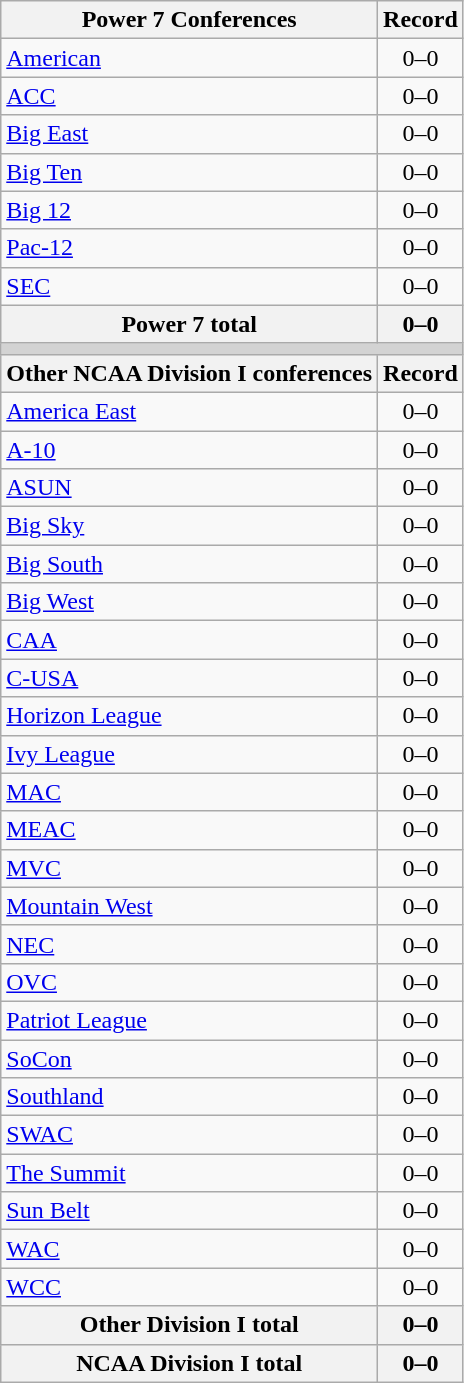<table class="wikitable">
<tr>
<th>Power 7 Conferences</th>
<th>Record</th>
</tr>
<tr>
<td><a href='#'>American</a></td>
<td align=center>0–0</td>
</tr>
<tr>
<td><a href='#'>ACC</a></td>
<td align=center>0–0</td>
</tr>
<tr>
<td><a href='#'>Big East</a></td>
<td align=center>0–0</td>
</tr>
<tr>
<td><a href='#'>Big Ten</a></td>
<td align=center>0–0</td>
</tr>
<tr>
<td><a href='#'>Big 12</a></td>
<td align=center>0–0</td>
</tr>
<tr>
<td><a href='#'>Pac-12</a></td>
<td align=center>0–0</td>
</tr>
<tr>
<td><a href='#'>SEC</a></td>
<td align=center>0–0</td>
</tr>
<tr>
<th>Power 7 total</th>
<th>0–0</th>
</tr>
<tr>
<th colspan="2" style="background:lightgrey;"></th>
</tr>
<tr>
<th>Other NCAA Division I conferences</th>
<th>Record</th>
</tr>
<tr>
<td><a href='#'>America East</a></td>
<td align=center>0–0</td>
</tr>
<tr>
<td><a href='#'>A-10</a></td>
<td align=center>0–0</td>
</tr>
<tr>
<td><a href='#'>ASUN</a></td>
<td align=center>0–0</td>
</tr>
<tr>
<td><a href='#'>Big Sky</a></td>
<td align=center>0–0</td>
</tr>
<tr>
<td><a href='#'>Big South</a></td>
<td align=center>0–0</td>
</tr>
<tr>
<td><a href='#'>Big West</a></td>
<td align=center>0–0</td>
</tr>
<tr>
<td><a href='#'>CAA</a></td>
<td align=center>0–0</td>
</tr>
<tr>
<td><a href='#'>C-USA</a></td>
<td align=center>0–0</td>
</tr>
<tr>
<td><a href='#'>Horizon League</a></td>
<td align=center>0–0</td>
</tr>
<tr>
<td><a href='#'>Ivy League</a></td>
<td align=center>0–0</td>
</tr>
<tr>
<td><a href='#'>MAC</a></td>
<td align=center>0–0</td>
</tr>
<tr>
<td><a href='#'>MEAC</a></td>
<td align=center>0–0</td>
</tr>
<tr>
<td><a href='#'>MVC</a></td>
<td align=center>0–0</td>
</tr>
<tr>
<td><a href='#'>Mountain West</a></td>
<td align=center>0–0</td>
</tr>
<tr>
<td><a href='#'>NEC</a></td>
<td align=center>0–0</td>
</tr>
<tr>
<td><a href='#'>OVC</a></td>
<td align=center>0–0</td>
</tr>
<tr>
<td><a href='#'>Patriot League</a></td>
<td align=center>0–0</td>
</tr>
<tr>
<td><a href='#'>SoCon</a></td>
<td align=center>0–0</td>
</tr>
<tr>
<td><a href='#'>Southland</a></td>
<td align=center>0–0</td>
</tr>
<tr>
<td><a href='#'>SWAC</a></td>
<td align=center>0–0</td>
</tr>
<tr>
<td><a href='#'>The Summit</a></td>
<td align=center>0–0</td>
</tr>
<tr>
<td><a href='#'>Sun Belt</a></td>
<td align=center>0–0</td>
</tr>
<tr>
<td><a href='#'>WAC</a></td>
<td align=center>0–0</td>
</tr>
<tr>
<td><a href='#'>WCC</a></td>
<td align=center>0–0</td>
</tr>
<tr>
<th>Other Division I total</th>
<th>0–0</th>
</tr>
<tr>
<th>NCAA Division I total</th>
<th>0–0</th>
</tr>
</table>
